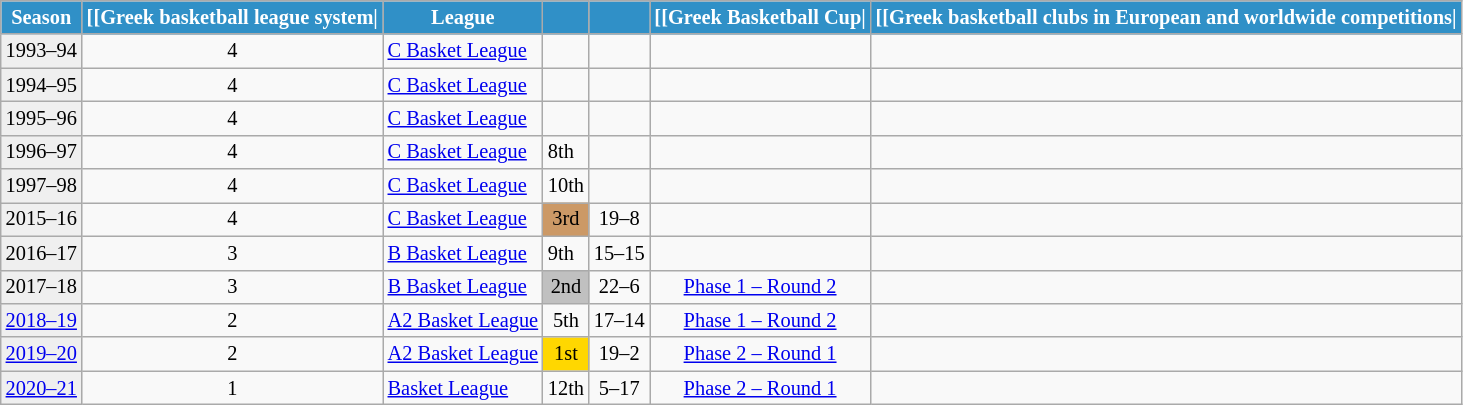<table class="wikitable" style="font-size:85%; text-align:left">
<tr>
<th style="color:white; background:#3090C7;">Season</th>
<th style="color:white; background:#3090C7;">[[Greek basketball league system|</th>
<th style="color:white; background:#3090C7;">League</th>
<th style="color:white; background:#3090C7;"></th>
<th style="color:white; background:#3090C7;"></th>
<th style="color:white; background:#3090C7;">[[Greek Basketball Cup|</th>
<th style="color:white; background:#3090C7;"colspan=2>[[Greek basketball clubs in European and worldwide competitions|</th>
</tr>
<tr>
<td bgcolor=#efefef>1993–94</td>
<td align=center>4</td>
<td align=left><a href='#'>C Basket League</a></td>
<td align="center"></td>
<td align=center></td>
<td align=center></td>
<td colspan=2></td>
</tr>
<tr>
<td bgcolor=#efefef>1994–95</td>
<td align=center>4</td>
<td align=left><a href='#'>C Basket League</a></td>
<td align="center"></td>
<td align=center></td>
<td align=center></td>
<td colspan=2></td>
</tr>
<tr>
<td bgcolor=#efefef>1995–96</td>
<td align=center>4</td>
<td align=left><a href='#'>C Basket League</a></td>
<td align=center"></td>
<td align=center></td>
<td align=center></td>
<td colspan=2></td>
</tr>
<tr>
<td bgcolor=#efefef>1996–97</td>
<td align=center>4</td>
<td align=left><a href='#'>C Basket League</a></td>
<td align=center">8th</td>
<td align=center></td>
<td align=center></td>
<td colspan=2></td>
</tr>
<tr>
<td bgcolor=#efefef>1997–98</td>
<td align=center>4</td>
<td align=left><a href='#'>C Basket League</a></td>
<td align=center">10th</td>
<td align=center></td>
<td align=center></td>
<td colspan=2></td>
</tr>
<tr>
<td bgcolor=#efefef>2015–16</td>
<td align=center>4</td>
<td align=left><a href='#'>C Basket League</a></td>
<td align=center bgcolor="#CC9966">3rd</td>
<td align=center>19–8</td>
<td align=center></td>
<td colspan=2></td>
</tr>
<tr>
<td bgcolor=#efefef>2016–17</td>
<td align=center>3</td>
<td align=left><a href='#'>B Basket League</a></td>
<td align=center">9th</td>
<td align=center>15–15</td>
<td align=center></td>
<td colspan=2></td>
</tr>
<tr>
<td bgcolor=#efefef>2017–18</td>
<td align=center>3</td>
<td align=left><a href='#'>B Basket League</a></td>
<td align=center bgcolor="silver">2nd</td>
<td align=center>22–6</td>
<td align=center><a href='#'>Phase 1 – Round 2</a></td>
<td colspan=2></td>
</tr>
<tr>
<td bgcolor=#efefef><a href='#'>2018–19</a></td>
<td align=center>2</td>
<td align=left><a href='#'>A2 Basket League</a></td>
<td align=center>5th</td>
<td align=center>17–14</td>
<td align=center><a href='#'>Phase 1 – Round 2</a></td>
<td colspan=2></td>
</tr>
<tr>
<td bgcolor=#efefef><a href='#'>2019–20</a></td>
<td align=center>2</td>
<td align=left><a href='#'>A2 Basket League</a></td>
<td align=center bgcolor="gold">1st</td>
<td align=center>19–2</td>
<td align=center><a href='#'>Phase 2 – Round 1</a></td>
<td colspan=2></td>
</tr>
<tr>
<td bgcolor=#efefef><a href='#'>2020–21</a></td>
<td align=center>1</td>
<td align=left><a href='#'>Basket League</a></td>
<td align=center>12th</td>
<td align=center>5–17</td>
<td align=center><a href='#'>Phase 2 – Round 1</a></td>
<td colspan=2></td>
</tr>
</table>
